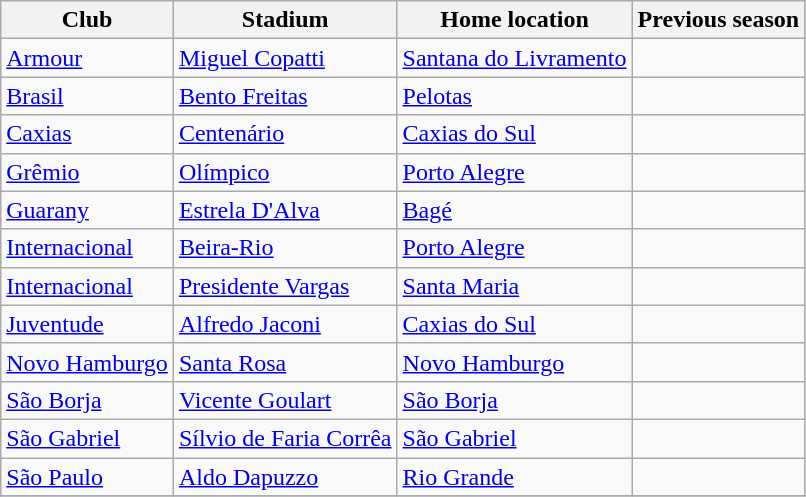<table class="wikitable sortable">
<tr>
<th>Club</th>
<th>Stadium</th>
<th>Home location</th>
<th>Previous season</th>
</tr>
<tr>
<td><a href='#'>Armour</a></td>
<td><a href='#'>Miguel Copatti</a></td>
<td><a href='#'>Santana do Livramento</a></td>
<td></td>
</tr>
<tr>
<td><a href='#'>Brasil</a></td>
<td><a href='#'>Bento Freitas</a></td>
<td><a href='#'>Pelotas</a></td>
<td></td>
</tr>
<tr>
<td><a href='#'>Caxias</a></td>
<td><a href='#'>Centenário</a></td>
<td><a href='#'>Caxias do Sul</a></td>
<td></td>
</tr>
<tr>
<td><a href='#'>Grêmio</a></td>
<td><a href='#'>Olímpico</a></td>
<td><a href='#'>Porto Alegre</a></td>
<td></td>
</tr>
<tr>
<td><a href='#'>Guarany</a></td>
<td><a href='#'>Estrela D'Alva</a></td>
<td><a href='#'>Bagé</a></td>
<td></td>
</tr>
<tr>
<td><a href='#'>Internacional</a></td>
<td><a href='#'>Beira-Rio</a></td>
<td><a href='#'>Porto Alegre</a></td>
<td></td>
</tr>
<tr>
<td><a href='#'>Internacional</a></td>
<td><a href='#'>Presidente Vargas</a></td>
<td><a href='#'>Santa Maria</a></td>
<td></td>
</tr>
<tr>
<td><a href='#'>Juventude</a></td>
<td><a href='#'>Alfredo Jaconi</a></td>
<td><a href='#'>Caxias do Sul</a></td>
<td></td>
</tr>
<tr>
<td><a href='#'>Novo Hamburgo</a></td>
<td><a href='#'>Santa Rosa</a></td>
<td><a href='#'>Novo Hamburgo</a></td>
<td></td>
</tr>
<tr>
<td><a href='#'>São Borja</a></td>
<td><a href='#'>Vicente Goulart</a></td>
<td><a href='#'>São Borja</a></td>
<td></td>
</tr>
<tr>
<td><a href='#'>São Gabriel</a></td>
<td><a href='#'>Sílvio de Faria Corrêa</a></td>
<td><a href='#'>São Gabriel</a></td>
<td></td>
</tr>
<tr>
<td><a href='#'>São Paulo</a></td>
<td><a href='#'>Aldo Dapuzzo</a></td>
<td><a href='#'>Rio Grande</a></td>
<td></td>
</tr>
<tr>
</tr>
</table>
